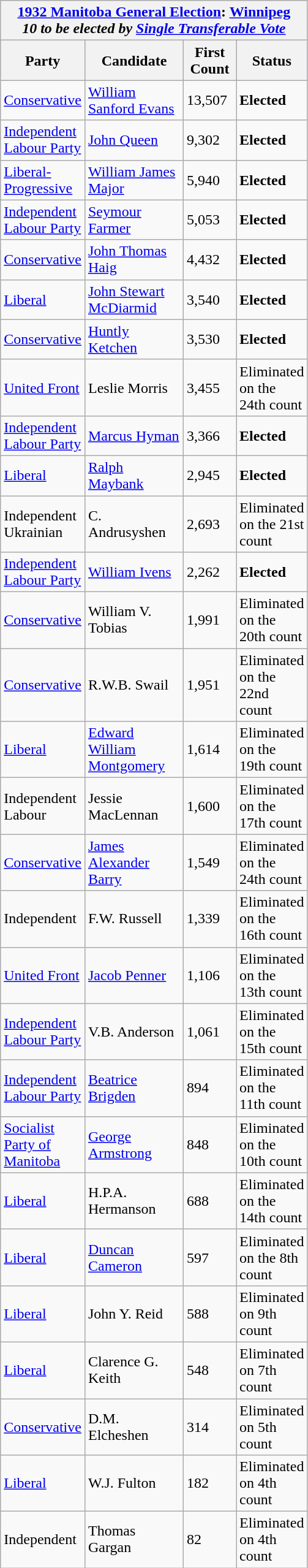<table class="wikitable mw-collapsible mw-collapsed">
<tr style="background-color:#E9E9E9">
<th colspan="4"><a href='#'>1932 Manitoba General Election</a>: <a href='#'>Winnipeg</a>  <br> <em>10 to be elected by <a href='#'>Single Transferable Vote</a></em> <br></th>
</tr>
<tr style="background-color:#DDDDFF">
<th style="width: 50px">Party</th>
<th style="width: 100px">Candidate</th>
<th style="width: 50px">First Count</th>
<th style="width: 50px">Status</th>
</tr>
<tr>
<td><a href='#'>Conservative</a></td>
<td><a href='#'>William Sanford Evans</a></td>
<td>13,507</td>
<td><strong>Elected</strong></td>
</tr>
<tr>
<td><a href='#'>Independent Labour Party</a></td>
<td><a href='#'>John Queen</a></td>
<td>9,302</td>
<td><strong>Elected</strong></td>
</tr>
<tr>
<td><a href='#'>Liberal-Progressive</a></td>
<td><a href='#'>William James Major</a></td>
<td>5,940</td>
<td><strong>Elected</strong></td>
</tr>
<tr>
<td><a href='#'>Independent Labour Party</a></td>
<td><a href='#'>Seymour Farmer</a></td>
<td>5,053</td>
<td><strong>Elected</strong></td>
</tr>
<tr>
<td><a href='#'>Conservative</a></td>
<td><a href='#'>John Thomas Haig</a></td>
<td>4,432</td>
<td><strong>Elected</strong></td>
</tr>
<tr>
<td><a href='#'>Liberal</a></td>
<td><a href='#'>John Stewart McDiarmid</a></td>
<td>3,540</td>
<td><strong>Elected</strong></td>
</tr>
<tr>
<td><a href='#'>Conservative</a></td>
<td><a href='#'>Huntly Ketchen</a></td>
<td>3,530</td>
<td><strong>Elected</strong></td>
</tr>
<tr>
<td><a href='#'>United Front</a></td>
<td>Leslie Morris</td>
<td>3,455</td>
<td>Eliminated on the 24th count</td>
</tr>
<tr>
<td><a href='#'>Independent Labour Party</a></td>
<td><a href='#'>Marcus Hyman</a></td>
<td>3,366</td>
<td><strong>Elected</strong></td>
</tr>
<tr>
<td><a href='#'>Liberal</a></td>
<td><a href='#'>Ralph Maybank</a></td>
<td>2,945</td>
<td><strong>Elected</strong></td>
</tr>
<tr>
<td>Independent Ukrainian</td>
<td>C. Andrusyshen</td>
<td>2,693</td>
<td>Eliminated on the 21st count</td>
</tr>
<tr>
<td><a href='#'>Independent Labour Party</a></td>
<td><a href='#'>William Ivens</a></td>
<td>2,262</td>
<td><strong>Elected</strong></td>
</tr>
<tr>
<td><a href='#'>Conservative</a></td>
<td>William V. Tobias</td>
<td>1,991</td>
<td>Eliminated on the 20th count</td>
</tr>
<tr>
<td><a href='#'>Conservative</a></td>
<td>R.W.B. Swail</td>
<td>1,951</td>
<td>Eliminated on the 22nd count</td>
</tr>
<tr>
<td><a href='#'>Liberal</a></td>
<td><a href='#'>Edward William Montgomery</a></td>
<td>1,614</td>
<td>Eliminated on the 19th count</td>
</tr>
<tr>
<td>Independent Labour</td>
<td>Jessie MacLennan</td>
<td>1,600</td>
<td>Eliminated on the 17th count</td>
</tr>
<tr>
<td><a href='#'>Conservative</a></td>
<td><a href='#'>James Alexander Barry</a></td>
<td>1,549</td>
<td>Eliminated on the 24th count</td>
</tr>
<tr>
<td>Independent</td>
<td>F.W. Russell</td>
<td>1,339</td>
<td>Eliminated on the 16th count</td>
</tr>
<tr>
<td><a href='#'>United Front</a></td>
<td><a href='#'>Jacob Penner</a></td>
<td>1,106</td>
<td>Eliminated on the 13th count</td>
</tr>
<tr>
<td><a href='#'>Independent Labour Party</a></td>
<td>V.B. Anderson</td>
<td>1,061</td>
<td>Eliminated on the 15th count</td>
</tr>
<tr>
<td><a href='#'>Independent Labour Party</a></td>
<td><a href='#'>Beatrice Brigden </a></td>
<td>894</td>
<td>Eliminated on the 11th count</td>
</tr>
<tr>
<td><a href='#'>Socialist Party of Manitoba</a></td>
<td><a href='#'>George Armstrong</a></td>
<td>848</td>
<td>Eliminated on the 10th count</td>
</tr>
<tr>
<td><a href='#'>Liberal</a></td>
<td>H.P.A. Hermanson</td>
<td>688</td>
<td>Eliminated on the 14th count</td>
</tr>
<tr>
<td><a href='#'>Liberal</a></td>
<td><a href='#'>Duncan Cameron</a></td>
<td>597</td>
<td>Eliminated on the 8th count</td>
</tr>
<tr>
<td><a href='#'>Liberal</a></td>
<td>John Y. Reid</td>
<td>588</td>
<td>Eliminated on 9th count</td>
</tr>
<tr>
<td><a href='#'>Liberal</a></td>
<td>Clarence G. Keith</td>
<td>548</td>
<td>Eliminated on 7th count</td>
</tr>
<tr>
<td><a href='#'>Conservative</a></td>
<td>D.M. Elcheshen</td>
<td>314</td>
<td>Eliminated on 5th count</td>
</tr>
<tr>
<td><a href='#'>Liberal</a></td>
<td>W.J. Fulton</td>
<td>182</td>
<td>Eliminated on 4th count</td>
</tr>
<tr>
<td>Independent</td>
<td>Thomas Gargan</td>
<td>82</td>
<td>Eliminated on 4th count</td>
</tr>
</table>
